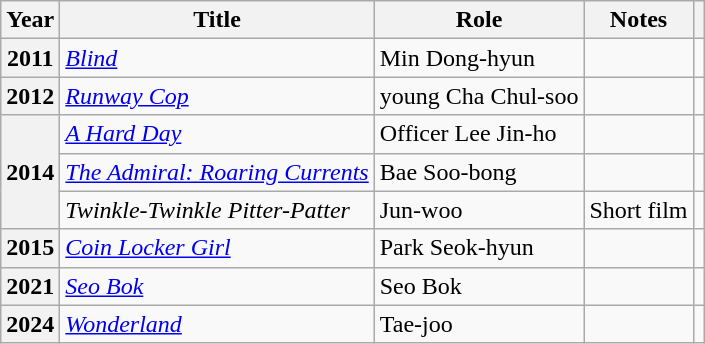<table class="wikitable sortable plainrowheaders">
<tr>
<th>Year</th>
<th>Title</th>
<th>Role</th>
<th scope="col" class="unsortable">Notes</th>
<th scope="col" class="unsortable"></th>
</tr>
<tr>
<th scope="row">2011</th>
<td><em><a href='#'>Blind</a></em></td>
<td>Min Dong-hyun</td>
<td></td>
<td style="text-align:center"></td>
</tr>
<tr>
<th scope="row">2012</th>
<td><em><a href='#'>Runway Cop</a></em></td>
<td>young Cha Chul-soo</td>
<td></td>
<td></td>
</tr>
<tr>
<th scope="row" rowspan="3">2014</th>
<td><em><a href='#'>A Hard Day</a></em></td>
<td>Officer Lee Jin-ho</td>
<td></td>
<td style="text-align:center"></td>
</tr>
<tr>
<td><em><a href='#'>The Admiral: Roaring Currents</a></em></td>
<td>Bae Soo-bong</td>
<td></td>
<td style="text-align:center"></td>
</tr>
<tr>
<td><em>Twinkle-Twinkle Pitter-Patter</em></td>
<td>Jun-woo</td>
<td>Short film</td>
<td style="text-align:center"></td>
</tr>
<tr>
<th scope="row">2015</th>
<td><em><a href='#'>Coin Locker Girl </a></em></td>
<td>Park Seok-hyun</td>
<td></td>
<td style="text-align:center"></td>
</tr>
<tr>
<th scope="row">2021</th>
<td><em><a href='#'>Seo Bok</a></em></td>
<td>Seo Bok</td>
<td></td>
<td style="text-align:center"></td>
</tr>
<tr>
<th scope="row">2024</th>
<td><em><a href='#'>Wonderland</a></em></td>
<td>Tae-joo</td>
<td></td>
<td></td>
</tr>
</table>
